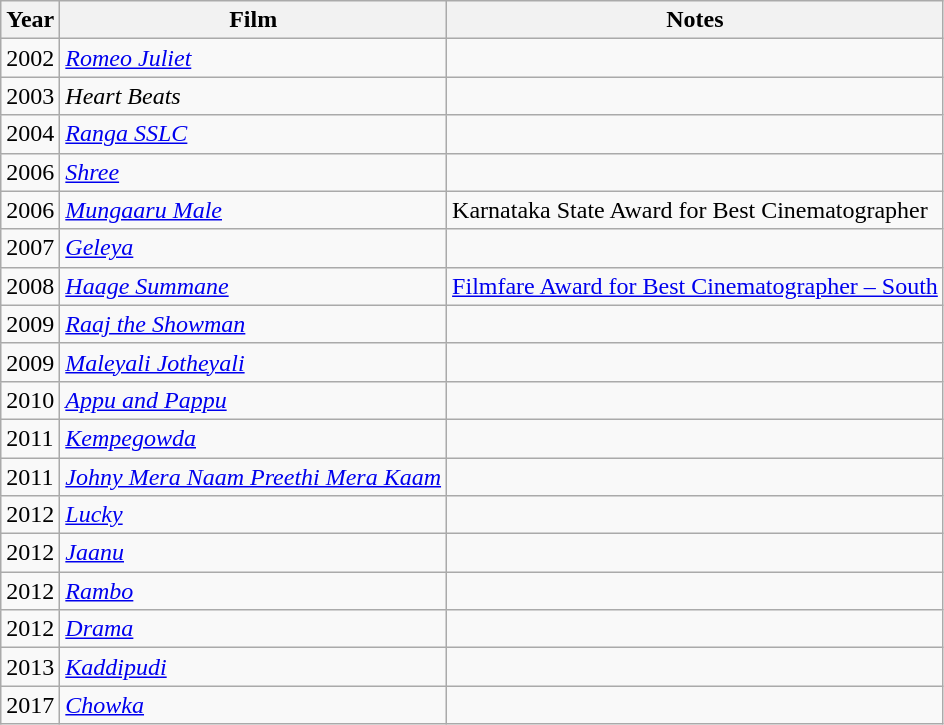<table class="wikitable sortable">
<tr>
<th>Year</th>
<th>Film</th>
<th>Notes</th>
</tr>
<tr>
<td>2002</td>
<td><em><a href='#'>Romeo Juliet</a></em></td>
<td></td>
</tr>
<tr>
<td>2003</td>
<td><em>Heart Beats</em></td>
<td></td>
</tr>
<tr>
<td>2004</td>
<td><em><a href='#'>Ranga SSLC</a></em></td>
<td></td>
</tr>
<tr>
<td>2006</td>
<td><em><a href='#'>Shree</a></em></td>
<td></td>
</tr>
<tr>
<td>2006</td>
<td><em><a href='#'>Mungaaru Male</a></em></td>
<td> Karnataka State Award for Best Cinematographer</td>
</tr>
<tr>
<td>2007</td>
<td><em><a href='#'>Geleya</a></em></td>
<td></td>
</tr>
<tr>
<td>2008</td>
<td><em><a href='#'>Haage Summane</a></em></td>
<td> <a href='#'>Filmfare Award for Best Cinematographer – South</a></td>
</tr>
<tr>
<td>2009</td>
<td><em><a href='#'>Raaj the Showman</a></em></td>
<td></td>
</tr>
<tr>
<td>2009</td>
<td><em><a href='#'>Maleyali Jotheyali</a></em></td>
<td></td>
</tr>
<tr>
<td>2010</td>
<td><em><a href='#'>Appu and Pappu</a></em></td>
<td></td>
</tr>
<tr>
<td>2011</td>
<td><em><a href='#'>Kempegowda</a></em></td>
<td></td>
</tr>
<tr>
<td>2011</td>
<td><em><a href='#'>Johny Mera Naam Preethi Mera Kaam</a></em></td>
<td></td>
</tr>
<tr>
<td>2012</td>
<td><em><a href='#'>Lucky</a></em></td>
<td></td>
</tr>
<tr>
<td>2012</td>
<td><em><a href='#'>Jaanu</a></em></td>
<td></td>
</tr>
<tr>
<td>2012</td>
<td><em><a href='#'>Rambo</a></em></td>
<td></td>
</tr>
<tr>
<td>2012</td>
<td><em><a href='#'>Drama</a></em></td>
<td></td>
</tr>
<tr>
<td>2013</td>
<td><em><a href='#'>Kaddipudi</a></em></td>
<td></td>
</tr>
<tr>
<td>2017</td>
<td><em><a href='#'>Chowka</a></em></td>
<td></td>
</tr>
</table>
